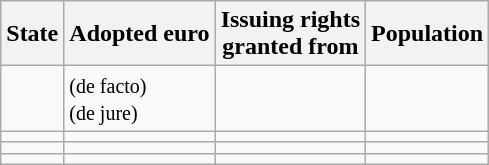<table class=wikitable>
<tr>
<th>State</th>
<th>Adopted euro</th>
<th>Issuing rights<br>granted from</th>
<th>Population</th>
</tr>
<tr>
<td></td>
<td> <small>(de facto)</small><br> <small>(de jure)</small></td>
<td></td>
<td style=text-align:right></td>
</tr>
<tr>
<td></td>
<td></td>
<td></td>
<td style=text-align:right></td>
</tr>
<tr>
<td></td>
<td></td>
<td></td>
<td style=text-align:right></td>
</tr>
<tr>
<td></td>
<td></td>
<td></td>
<td style=text-align:right></td>
</tr>
</table>
